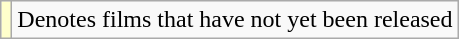<table class="wikitable">
<tr>
<td style="background:#ffc;"></td>
<td>Denotes films that have not yet been released</td>
</tr>
</table>
